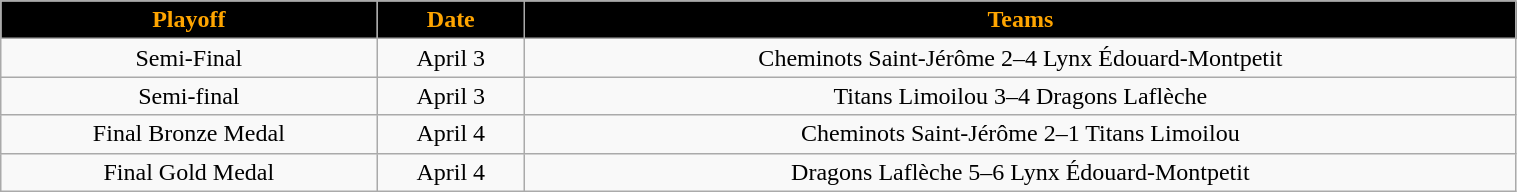<table class="wikitable" width="80%">
<tr align="center">
<th style="background:black;color:orange;">Playoff</th>
<th style="background:black;color:orange;">Date</th>
<th style="background:black;color:orange;">Teams</th>
</tr>
<tr align="center" bgcolor="">
<td>Semi-Final</td>
<td>April 3</td>
<td>Cheminots Saint-Jérôme 2–4 Lynx Édouard-Montpetit</td>
</tr>
<tr align="center" bgcolor="">
<td>Semi-final</td>
<td>April 3</td>
<td>Titans Limoilou	3–4	Dragons Laflèche</td>
</tr>
<tr align="center" bgcolor="">
<td>Final Bronze Medal </td>
<td>April 4</td>
<td>Cheminots Saint-Jérôme	2–1 Titans Limoilou</td>
</tr>
<tr align="center" bgcolor="">
<td>Final Gold Medal </td>
<td>April 4</td>
<td>Dragons Laflèche	5–6 Lynx Édouard-Montpetit</td>
</tr>
</table>
